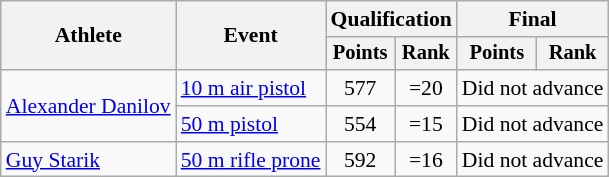<table class="wikitable" style="font-size:90%">
<tr>
<th rowspan="2">Athlete</th>
<th rowspan="2">Event</th>
<th colspan=2>Qualification</th>
<th colspan=2>Final</th>
</tr>
<tr style="font-size:95%">
<th>Points</th>
<th>Rank</th>
<th>Points</th>
<th>Rank</th>
</tr>
<tr align=center>
<td align=left rowspan=2><a href='#'>Alexander Danilov</a></td>
<td align=left><a href='#'>10 m air pistol</a></td>
<td>577</td>
<td>=20</td>
<td colspan=2>Did not advance</td>
</tr>
<tr align=center>
<td align=left><a href='#'>50 m pistol</a></td>
<td>554</td>
<td>=15</td>
<td colspan=2>Did not advance</td>
</tr>
<tr align=center>
<td align=left><a href='#'>Guy Starik</a></td>
<td align=left><a href='#'>50 m rifle prone</a></td>
<td>592</td>
<td>=16</td>
<td colspan=2>Did not advance</td>
</tr>
</table>
